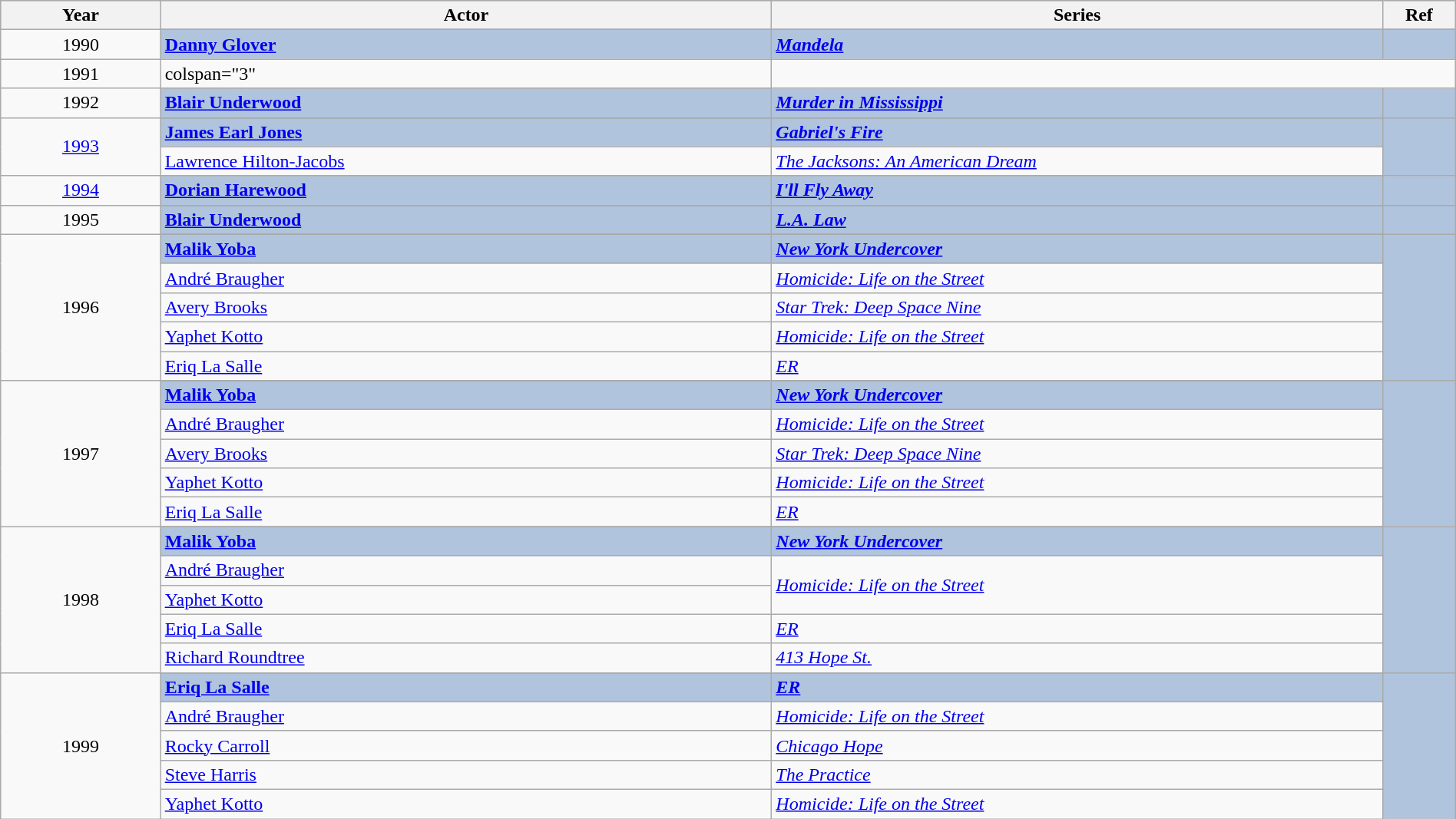<table class="wikitable" style="width:100%;">
<tr style="background:#bebebe;">
<th style="width:11%;">Year</th>
<th style="width:42%;">Actor</th>
<th style="width:42%;">Series</th>
<th style="width:5%;">Ref</th>
</tr>
<tr>
<td rowspan="2" align="center">1990</td>
</tr>
<tr style="background:#B0C4DE">
<td><strong><a href='#'>Danny Glover</a></strong></td>
<td><strong><em><a href='#'>Mandela</a></em></strong></td>
<td align="center"></td>
</tr>
<tr>
<td align="center">1991</td>
<td>colspan="3" </td>
</tr>
<tr>
<td rowspan="2" align="center">1992</td>
</tr>
<tr style="background:#B0C4DE">
<td><strong><a href='#'>Blair Underwood</a></strong></td>
<td><strong><em><a href='#'>Murder in Mississippi</a></em></strong></td>
<td rowspan="2" align="center"></td>
</tr>
<tr>
<td rowspan="3" align="center"><a href='#'>1993</a></td>
</tr>
<tr style="background:#B0C4DE">
<td><strong><a href='#'>James Earl Jones</a></strong></td>
<td><strong><em><a href='#'>Gabriel's Fire</a></em></strong></td>
<td rowspan="3" align="center"></td>
</tr>
<tr>
<td><a href='#'>Lawrence Hilton-Jacobs</a></td>
<td><em><a href='#'>The Jacksons: An American Dream</a></em></td>
</tr>
<tr>
<td rowspan="2" align="center"><a href='#'>1994</a></td>
</tr>
<tr style="background:#B0C4DE">
<td><strong><a href='#'>Dorian Harewood</a></strong></td>
<td><strong><em><a href='#'>I'll Fly Away</a></em></strong></td>
<td rowspan="2" align="center"></td>
</tr>
<tr>
<td rowspan="2" align="center">1995</td>
</tr>
<tr style="background:#B0C4DE">
<td><strong><a href='#'>Blair Underwood</a></strong></td>
<td><strong><em><a href='#'>L.A. Law</a></em></strong></td>
<td rowspan="2" align="center"></td>
</tr>
<tr>
<td rowspan="6" align="center">1996</td>
</tr>
<tr style="background:#B0C4DE">
<td><strong><a href='#'>Malik Yoba</a></strong></td>
<td><strong><em><a href='#'>New York Undercover</a></em></strong></td>
<td rowspan="6" align="center"></td>
</tr>
<tr>
<td><a href='#'>André Braugher</a></td>
<td><em><a href='#'>Homicide: Life on the Street</a></em></td>
</tr>
<tr>
<td><a href='#'>Avery Brooks</a></td>
<td><em><a href='#'>Star Trek: Deep Space Nine</a></em></td>
</tr>
<tr>
<td><a href='#'>Yaphet Kotto</a></td>
<td><em><a href='#'>Homicide: Life on the Street</a></em></td>
</tr>
<tr>
<td><a href='#'>Eriq La Salle</a></td>
<td><em><a href='#'>ER</a></em></td>
</tr>
<tr>
<td rowspan="6" align="center">1997</td>
</tr>
<tr style="background:#B0C4DE">
<td><strong><a href='#'>Malik Yoba</a></strong></td>
<td><strong><em><a href='#'>New York Undercover</a></em></strong></td>
<td rowspan="6" align="center"></td>
</tr>
<tr>
<td><a href='#'>André Braugher</a></td>
<td><em><a href='#'>Homicide: Life on the Street</a></em></td>
</tr>
<tr>
<td><a href='#'>Avery Brooks</a></td>
<td><em><a href='#'>Star Trek: Deep Space Nine</a></em></td>
</tr>
<tr>
<td><a href='#'>Yaphet Kotto</a></td>
<td><em><a href='#'>Homicide: Life on the Street</a></em></td>
</tr>
<tr>
<td><a href='#'>Eriq La Salle</a></td>
<td><em><a href='#'>ER</a></em></td>
</tr>
<tr>
<td rowspan="6" align="center">1998</td>
</tr>
<tr style="background:#B0C4DE">
<td><strong><a href='#'>Malik Yoba</a></strong></td>
<td><strong><em><a href='#'>New York Undercover</a></em></strong></td>
<td rowspan="6" align="center"></td>
</tr>
<tr>
<td><a href='#'>André Braugher</a></td>
<td rowspan="2"><em><a href='#'>Homicide: Life on the Street</a></em></td>
</tr>
<tr>
<td><a href='#'>Yaphet Kotto</a></td>
</tr>
<tr>
<td><a href='#'>Eriq La Salle</a></td>
<td><em><a href='#'>ER</a></em></td>
</tr>
<tr>
<td><a href='#'>Richard Roundtree</a></td>
<td><em><a href='#'>413 Hope St.</a></em></td>
</tr>
<tr>
<td rowspan="6" align="center">1999</td>
</tr>
<tr style="background:#B0C4DE">
<td><strong><a href='#'>Eriq La Salle</a></strong></td>
<td><strong><em><a href='#'>ER</a></em></strong></td>
<td rowspan="6" align="center"></td>
</tr>
<tr>
<td><a href='#'>André Braugher</a></td>
<td><em><a href='#'>Homicide: Life on the Street</a></em></td>
</tr>
<tr>
<td><a href='#'>Rocky Carroll</a></td>
<td><em><a href='#'>Chicago Hope</a></em></td>
</tr>
<tr>
<td><a href='#'>Steve Harris</a></td>
<td><em><a href='#'>The Practice</a></em></td>
</tr>
<tr>
<td><a href='#'>Yaphet Kotto</a></td>
<td><em><a href='#'>Homicide: Life on the Street</a></em></td>
</tr>
</table>
